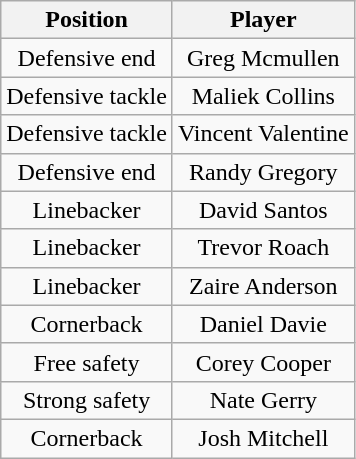<table class="wikitable" style="text-align: center;">
<tr>
<th>Position</th>
<th>Player</th>
</tr>
<tr>
<td>Defensive end</td>
<td>Greg Mcmullen</td>
</tr>
<tr>
<td>Defensive tackle</td>
<td>Maliek Collins</td>
</tr>
<tr>
<td>Defensive tackle</td>
<td>Vincent Valentine</td>
</tr>
<tr>
<td>Defensive end</td>
<td>Randy Gregory</td>
</tr>
<tr>
<td>Linebacker</td>
<td>David Santos</td>
</tr>
<tr>
<td>Linebacker</td>
<td>Trevor Roach</td>
</tr>
<tr>
<td>Linebacker</td>
<td>Zaire Anderson</td>
</tr>
<tr>
<td>Cornerback</td>
<td>Daniel Davie</td>
</tr>
<tr>
<td>Free safety</td>
<td>Corey Cooper</td>
</tr>
<tr>
<td>Strong safety</td>
<td>Nate Gerry</td>
</tr>
<tr>
<td>Cornerback</td>
<td>Josh Mitchell</td>
</tr>
</table>
